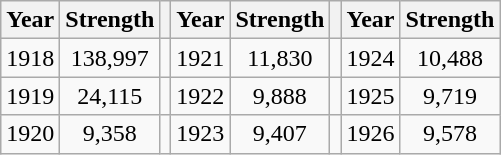<table class="wikitable">
<tr>
<th align=center>Year</th>
<th align=center>Strength</th>
<th></th>
<th align=center>Year</th>
<th align=center>Strength</th>
<th></th>
<th align=center>Year</th>
<th align=center>Strength</th>
</tr>
<tr>
<td align=center>1918</td>
<td align=center>138,997</td>
<td></td>
<td align=center>1921</td>
<td align=center>11,830</td>
<td></td>
<td align=center>1924</td>
<td align=center>10,488</td>
</tr>
<tr>
<td align=center>1919</td>
<td align=center>24,115</td>
<td></td>
<td align=center>1922</td>
<td align=center>9,888</td>
<td></td>
<td align=center>1925</td>
<td align=center>9,719</td>
</tr>
<tr>
<td align=center>1920</td>
<td align=center>9,358</td>
<td></td>
<td align=center>1923</td>
<td align=center>9,407</td>
<td></td>
<td align=center>1926</td>
<td align=center>9,578</td>
</tr>
</table>
